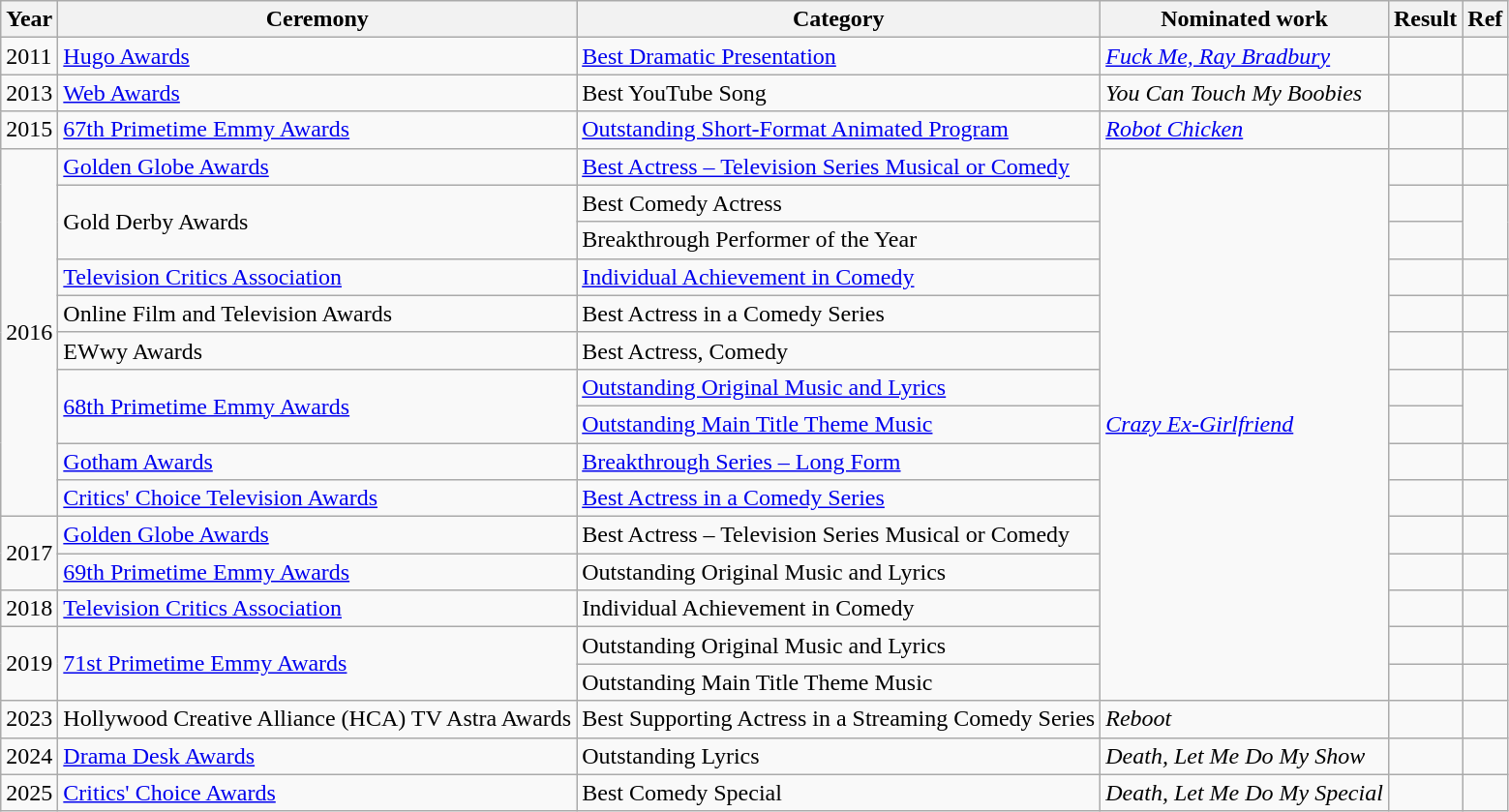<table class="wikitable">
<tr>
<th>Year</th>
<th>Ceremony</th>
<th>Category</th>
<th>Nominated work</th>
<th>Result</th>
<th>Ref</th>
</tr>
<tr>
<td>2011</td>
<td><a href='#'>Hugo Awards</a></td>
<td><a href='#'>Best Dramatic Presentation</a></td>
<td><em><a href='#'>Fuck Me, Ray Bradbury</a></em></td>
<td></td>
<td></td>
</tr>
<tr>
<td>2013</td>
<td><a href='#'>Web Awards</a></td>
<td>Best YouTube Song</td>
<td><em>You Can Touch My Boobies</em></td>
<td></td>
<td></td>
</tr>
<tr>
<td>2015</td>
<td><a href='#'>67th Primetime Emmy Awards</a></td>
<td><a href='#'>Outstanding Short-Format Animated Program</a></td>
<td><em><a href='#'>Robot Chicken</a></em></td>
<td></td>
<td></td>
</tr>
<tr>
<td rowspan=10>2016</td>
<td><a href='#'>Golden Globe Awards</a></td>
<td><a href='#'>Best Actress – Television Series Musical or Comedy</a></td>
<td rowspan=15><em><a href='#'>Crazy Ex-Girlfriend</a></em></td>
<td></td>
<td></td>
</tr>
<tr>
<td rowspan=2>Gold Derby Awards</td>
<td>Best Comedy Actress</td>
<td></td>
<td rowspan=2></td>
</tr>
<tr>
<td>Breakthrough Performer of the Year</td>
<td></td>
</tr>
<tr>
<td><a href='#'>Television Critics Association</a></td>
<td><a href='#'>Individual Achievement in Comedy</a></td>
<td></td>
<td></td>
</tr>
<tr>
<td>Online Film and Television Awards</td>
<td>Best Actress in a Comedy Series</td>
<td></td>
<td></td>
</tr>
<tr>
<td>EWwy Awards</td>
<td>Best Actress, Comedy</td>
<td></td>
<td></td>
</tr>
<tr>
<td rowspan=2><a href='#'>68th Primetime Emmy Awards</a></td>
<td><a href='#'>Outstanding Original Music and Lyrics</a></td>
<td></td>
<td rowspan=2></td>
</tr>
<tr>
<td><a href='#'>Outstanding Main Title Theme Music</a></td>
<td></td>
</tr>
<tr>
<td><a href='#'>Gotham Awards</a></td>
<td><a href='#'>Breakthrough Series – Long Form</a></td>
<td></td>
<td></td>
</tr>
<tr>
<td><a href='#'>Critics' Choice Television Awards</a></td>
<td><a href='#'>Best Actress in a Comedy Series</a></td>
<td></td>
<td></td>
</tr>
<tr>
<td rowspan=2>2017</td>
<td><a href='#'>Golden Globe Awards</a></td>
<td>Best Actress – Television Series Musical or Comedy</td>
<td></td>
<td></td>
</tr>
<tr>
<td><a href='#'>69th Primetime Emmy Awards</a></td>
<td>Outstanding Original Music and Lyrics</td>
<td></td>
<td></td>
</tr>
<tr>
<td>2018</td>
<td><a href='#'>Television Critics Association</a></td>
<td>Individual Achievement in Comedy</td>
<td></td>
<td></td>
</tr>
<tr>
<td rowspan=2>2019</td>
<td rowspan="2"><a href='#'>71st Primetime Emmy Awards</a></td>
<td>Outstanding Original Music and Lyrics</td>
<td></td>
<td></td>
</tr>
<tr>
<td>Outstanding Main Title Theme Music</td>
<td></td>
<td></td>
</tr>
<tr>
<td>2023</td>
<td>Hollywood Creative Alliance (HCA) TV Astra Awards</td>
<td>Best Supporting Actress in a Streaming Comedy Series</td>
<td><em>Reboot</em></td>
<td></td>
<td></td>
</tr>
<tr>
<td>2024</td>
<td><a href='#'>Drama Desk Awards</a></td>
<td>Outstanding Lyrics</td>
<td><em>Death, Let Me Do My Show</em></td>
<td></td>
<td></td>
</tr>
<tr>
<td>2025</td>
<td><a href='#'>Critics' Choice Awards</a></td>
<td>Best Comedy Special</td>
<td><em>Death, Let Me Do My Special</em></td>
<td></td>
<td></td>
</tr>
</table>
